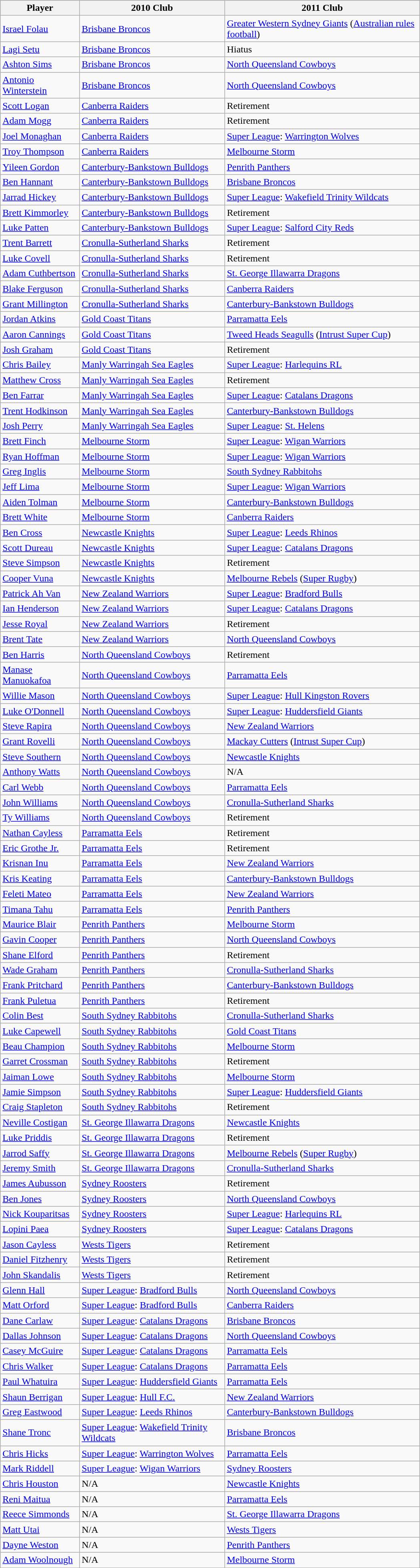<table class="wikitable sortable" style="width:700px;">
<tr bgcolor=#bdb76b>
<th>Player</th>
<th>2010 Club</th>
<th>2011 Club</th>
</tr>
<tr>
<td data-sort-value="Folau, Israel"><a href='#'>Israel Folau</a></td>
<td> <a href='#'>Brisbane Broncos</a></td>
<td><a href='#'>Greater Western Sydney Giants</a> (<a href='#'>Australian rules football</a>)</td>
</tr>
<tr>
<td data-sort-value="Setu, Lagi"><a href='#'>Lagi Setu</a></td>
<td> <a href='#'>Brisbane Broncos</a></td>
<td>Hiatus</td>
</tr>
<tr>
<td data-sort-value="Sims, Ashton"><a href='#'>Ashton Sims</a></td>
<td> <a href='#'>Brisbane Broncos</a></td>
<td> <a href='#'>North Queensland Cowboys</a></td>
</tr>
<tr>
<td data-sort-value="Winterstein, Antonio"><a href='#'>Antonio Winterstein</a></td>
<td> <a href='#'>Brisbane Broncos</a></td>
<td> <a href='#'>North Queensland Cowboys</a></td>
</tr>
<tr>
<td data-sort-value="Logan, Scott"><a href='#'>Scott Logan</a></td>
<td> <a href='#'>Canberra Raiders</a></td>
<td>Retirement</td>
</tr>
<tr>
<td data-sort-value="Mogg, Adam"><a href='#'>Adam Mogg</a></td>
<td> <a href='#'>Canberra Raiders</a></td>
<td>Retirement</td>
</tr>
<tr>
<td data-sort-value="Monaghan, Joel"><a href='#'>Joel Monaghan</a></td>
<td> <a href='#'>Canberra Raiders</a></td>
<td> <a href='#'>Super League</a>: <a href='#'>Warrington Wolves</a></td>
</tr>
<tr>
<td data-sort-value="Thompson, Troy"><a href='#'>Troy Thompson</a></td>
<td> <a href='#'>Canberra Raiders</a></td>
<td> <a href='#'>Melbourne Storm</a></td>
</tr>
<tr>
<td data-sort-value="Gordon, Yileen"><a href='#'>Yileen Gordon</a></td>
<td> <a href='#'>Canterbury-Bankstown Bulldogs</a></td>
<td> <a href='#'>Penrith Panthers</a></td>
</tr>
<tr>
<td data-sort-value="Hannant, Ben"><a href='#'>Ben Hannant</a></td>
<td> <a href='#'>Canterbury-Bankstown Bulldogs</a></td>
<td> <a href='#'>Brisbane Broncos</a></td>
</tr>
<tr>
<td data-sort-value="Hickey, Jarrad"><a href='#'>Jarrad Hickey</a></td>
<td> <a href='#'>Canterbury-Bankstown Bulldogs</a></td>
<td> <a href='#'>Super League</a>: <a href='#'>Wakefield Trinity Wildcats</a></td>
</tr>
<tr>
<td data-sort-value="Kimmorley, Brett"><a href='#'>Brett Kimmorley</a></td>
<td> <a href='#'>Canterbury-Bankstown Bulldogs</a></td>
<td>Retirement</td>
</tr>
<tr>
<td data-sort-value="Patten, Luke"><a href='#'>Luke Patten</a></td>
<td> <a href='#'>Canterbury-Bankstown Bulldogs</a></td>
<td> <a href='#'>Super League</a>: <a href='#'>Salford City Reds</a></td>
</tr>
<tr>
<td data-sort-value="Barrett, Trent"><a href='#'>Trent Barrett</a></td>
<td> <a href='#'>Cronulla-Sutherland Sharks</a></td>
<td>Retirement</td>
</tr>
<tr>
<td data-sort-value="Covell, Luke"><a href='#'>Luke Covell</a></td>
<td> <a href='#'>Cronulla-Sutherland Sharks</a></td>
<td>Retirement</td>
</tr>
<tr>
<td data-sort-value="Cuthbertson, Adam"><a href='#'>Adam Cuthbertson</a></td>
<td> <a href='#'>Cronulla-Sutherland Sharks</a></td>
<td> <a href='#'>St. George Illawarra Dragons</a></td>
</tr>
<tr>
<td data-sort-value="Ferguson, Blake"><a href='#'>Blake Ferguson</a></td>
<td> <a href='#'>Cronulla-Sutherland Sharks</a></td>
<td> <a href='#'>Canberra Raiders</a></td>
</tr>
<tr>
<td data-sort-value="Millington, Grant"><a href='#'>Grant Millington</a></td>
<td> <a href='#'>Cronulla-Sutherland Sharks</a></td>
<td> <a href='#'>Canterbury-Bankstown Bulldogs</a></td>
</tr>
<tr>
<td data-sort-value="Atkins, Jordan"><a href='#'>Jordan Atkins</a></td>
<td> <a href='#'>Gold Coast Titans</a></td>
<td> <a href='#'>Parramatta Eels</a></td>
</tr>
<tr>
<td data-sort-value="Cannings, Aaron"><a href='#'>Aaron Cannings</a></td>
<td> <a href='#'>Gold Coast Titans</a></td>
<td><a href='#'>Tweed Heads Seagulls</a> (<a href='#'>Intrust Super Cup</a>)</td>
</tr>
<tr>
<td data-sort-value="Graham, Josh"><a href='#'>Josh Graham</a></td>
<td> <a href='#'>Gold Coast Titans</a></td>
<td>Retirement</td>
</tr>
<tr>
<td data-sort-value="Bailey, Chris"><a href='#'>Chris Bailey</a></td>
<td> <a href='#'>Manly Warringah Sea Eagles</a></td>
<td> <a href='#'>Super League</a>: <a href='#'>Harlequins RL</a></td>
</tr>
<tr>
<td data-sort-value="Cross, Matthew"><a href='#'>Matthew Cross</a></td>
<td> <a href='#'>Manly Warringah Sea Eagles</a></td>
<td>Retirement</td>
</tr>
<tr>
<td data-sort-value="Farrar, Ben"><a href='#'>Ben Farrar</a></td>
<td> <a href='#'>Manly Warringah Sea Eagles</a></td>
<td> <a href='#'>Super League</a>: <a href='#'>Catalans Dragons</a></td>
</tr>
<tr>
<td data-sort-value="Hodkinson, Trent"><a href='#'>Trent Hodkinson</a></td>
<td> <a href='#'>Manly Warringah Sea Eagles</a></td>
<td> <a href='#'>Canterbury-Bankstown Bulldogs</a></td>
</tr>
<tr>
<td data-sort-value="Perry, Josh"><a href='#'>Josh Perry</a></td>
<td> <a href='#'>Manly Warringah Sea Eagles</a></td>
<td> <a href='#'>Super League</a>: <a href='#'>St. Helens</a></td>
</tr>
<tr>
<td data-sort-value="Finch, Brett"><a href='#'>Brett Finch</a></td>
<td> <a href='#'>Melbourne Storm</a></td>
<td> <a href='#'>Super League</a>: <a href='#'>Wigan Warriors</a></td>
</tr>
<tr>
<td data-sort-value="Hoffman, Ryan"><a href='#'>Ryan Hoffman</a></td>
<td> <a href='#'>Melbourne Storm</a></td>
<td> <a href='#'>Super League</a>: <a href='#'>Wigan Warriors</a></td>
</tr>
<tr>
<td data-sort-value="Inglis, Greg"><a href='#'>Greg Inglis</a></td>
<td> <a href='#'>Melbourne Storm</a></td>
<td> <a href='#'>South Sydney Rabbitohs</a></td>
</tr>
<tr>
<td data-sort-value="Lima, Jeff"><a href='#'>Jeff Lima</a></td>
<td> <a href='#'>Melbourne Storm</a></td>
<td> <a href='#'>Super League</a>: <a href='#'>Wigan Warriors</a></td>
</tr>
<tr>
<td data-sort-value="Tolman, Aiden"><a href='#'>Aiden Tolman</a></td>
<td> <a href='#'>Melbourne Storm</a></td>
<td> <a href='#'>Canterbury-Bankstown Bulldogs</a></td>
</tr>
<tr>
<td data-sort-value="White, Brett"><a href='#'>Brett White</a></td>
<td> <a href='#'>Melbourne Storm</a></td>
<td> <a href='#'>Canberra Raiders</a></td>
</tr>
<tr>
<td data-sort-value="Cross, Ben"><a href='#'>Ben Cross</a></td>
<td> <a href='#'>Newcastle Knights</a></td>
<td> <a href='#'>Super League</a>: <a href='#'>Leeds Rhinos</a></td>
</tr>
<tr>
<td data-sort-value="Dureau, Scott"><a href='#'>Scott Dureau</a></td>
<td> <a href='#'>Newcastle Knights</a></td>
<td> <a href='#'>Super League</a>: <a href='#'>Catalans Dragons</a></td>
</tr>
<tr>
<td data-sort-value="Simpson, Steve"><a href='#'>Steve Simpson</a></td>
<td> <a href='#'>Newcastle Knights</a></td>
<td>Retirement</td>
</tr>
<tr>
<td data-sort-value="Vuna, Cooper"><a href='#'>Cooper Vuna</a></td>
<td> <a href='#'>Newcastle Knights</a></td>
<td><a href='#'>Melbourne Rebels</a> (<a href='#'>Super Rugby</a>)</td>
</tr>
<tr>
<td data-sort-value="Ah Van, Patrick"><a href='#'>Patrick Ah Van</a></td>
<td> <a href='#'>New Zealand Warriors</a></td>
<td> <a href='#'>Super League</a>: <a href='#'>Bradford Bulls</a></td>
</tr>
<tr>
<td data-sort-value="Henderson, Ian"><a href='#'>Ian Henderson</a></td>
<td> <a href='#'>New Zealand Warriors</a></td>
<td> <a href='#'>Super League</a>: <a href='#'>Catalans Dragons</a></td>
</tr>
<tr>
<td data-sort-value="Royal, Jesse"><a href='#'>Jesse Royal</a></td>
<td> <a href='#'>New Zealand Warriors</a></td>
<td>Retirement</td>
</tr>
<tr>
<td data-sort-value="Tate, Brent"><a href='#'>Brent Tate</a></td>
<td> <a href='#'>New Zealand Warriors</a></td>
<td> <a href='#'>North Queensland Cowboys</a></td>
</tr>
<tr>
<td data-sort-value="Harris, Ben"><a href='#'>Ben Harris</a></td>
<td> <a href='#'>North Queensland Cowboys</a></td>
<td>Retirement</td>
</tr>
<tr>
<td data-sort-value="Manuokafoa, Manase"><a href='#'>Manase Manuokafoa</a></td>
<td> <a href='#'>North Queensland Cowboys</a></td>
<td> <a href='#'>Parramatta Eels</a></td>
</tr>
<tr>
<td data-sort-value="Mason, Willie"><a href='#'>Willie Mason</a></td>
<td> <a href='#'>North Queensland Cowboys</a></td>
<td> <a href='#'>Super League</a>: <a href='#'>Hull Kingston Rovers</a></td>
</tr>
<tr>
<td data-sort-value="O'Donnell, Luke"><a href='#'>Luke O'Donnell</a></td>
<td> <a href='#'>North Queensland Cowboys</a></td>
<td> <a href='#'>Super League</a>: <a href='#'>Huddersfield Giants</a></td>
</tr>
<tr>
<td data-sort-value="Rapira, Steve"><a href='#'>Steve Rapira</a></td>
<td> <a href='#'>North Queensland Cowboys</a></td>
<td> <a href='#'>New Zealand Warriors</a></td>
</tr>
<tr>
<td data-sort-value="Rovelli, Grant"><a href='#'>Grant Rovelli</a></td>
<td> <a href='#'>North Queensland Cowboys</a></td>
<td><a href='#'>Mackay Cutters</a> (<a href='#'>Intrust Super Cup</a>)</td>
</tr>
<tr>
<td data-sort-value="Southern, Steve"><a href='#'>Steve Southern</a></td>
<td> <a href='#'>North Queensland Cowboys</a></td>
<td> <a href='#'>Newcastle Knights</a></td>
</tr>
<tr>
<td data-sort-value="Watts, Anthony"><a href='#'>Anthony Watts</a></td>
<td> <a href='#'>North Queensland Cowboys</a></td>
<td>N/A</td>
</tr>
<tr>
<td data-sort-value="Webb, Carl"><a href='#'>Carl Webb</a></td>
<td> <a href='#'>North Queensland Cowboys</a></td>
<td> <a href='#'>Parramatta Eels</a></td>
</tr>
<tr>
<td data-sort-value="Williams, John"><a href='#'>John Williams</a></td>
<td> <a href='#'>North Queensland Cowboys</a></td>
<td> <a href='#'>Cronulla-Sutherland Sharks</a></td>
</tr>
<tr>
<td data-sort-value="Williams, Ty"><a href='#'>Ty Williams</a></td>
<td> <a href='#'>North Queensland Cowboys</a></td>
<td>Retirement</td>
</tr>
<tr>
<td data-sort-value="Cayless, Nathan"><a href='#'>Nathan Cayless</a></td>
<td> <a href='#'>Parramatta Eels</a></td>
<td>Retirement</td>
</tr>
<tr>
<td data-sort-value="Grothe, Eric"><a href='#'>Eric Grothe Jr.</a></td>
<td> <a href='#'>Parramatta Eels</a></td>
<td>Retirement</td>
</tr>
<tr>
<td data-sort-value="Inu, Krisnan"><a href='#'>Krisnan Inu</a></td>
<td> <a href='#'>Parramatta Eels</a></td>
<td> <a href='#'>New Zealand Warriors</a></td>
</tr>
<tr>
<td data-sort-value="Keating, Kris"><a href='#'>Kris Keating</a></td>
<td> <a href='#'>Parramatta Eels</a></td>
<td> <a href='#'>Canterbury-Bankstown Bulldogs</a></td>
</tr>
<tr>
<td data-sort-value="Mateo, Feleti"><a href='#'>Feleti Mateo</a></td>
<td> <a href='#'>Parramatta Eels</a></td>
<td> <a href='#'>New Zealand Warriors</a></td>
</tr>
<tr>
<td data-sort-value="Tahu, Timana"><a href='#'>Timana Tahu</a></td>
<td> <a href='#'>Parramatta Eels</a></td>
<td> <a href='#'>Penrith Panthers</a></td>
</tr>
<tr>
<td data-sort-value="Blair, Maurice"><a href='#'>Maurice Blair</a></td>
<td> <a href='#'>Penrith Panthers</a></td>
<td> <a href='#'>Melbourne Storm</a></td>
</tr>
<tr>
<td data-sort-value="Cooper, Gavin"><a href='#'>Gavin Cooper</a></td>
<td> <a href='#'>Penrith Panthers</a></td>
<td> <a href='#'>North Queensland Cowboys</a></td>
</tr>
<tr>
<td data-sort-value="Elford, Shane"><a href='#'>Shane Elford</a></td>
<td> <a href='#'>Penrith Panthers</a></td>
<td>Retirement</td>
</tr>
<tr>
<td data-sort-value="Graham, Wade"><a href='#'>Wade Graham</a></td>
<td> <a href='#'>Penrith Panthers</a></td>
<td> <a href='#'>Cronulla-Sutherland Sharks</a></td>
</tr>
<tr>
<td data-sort-value="Pritchard, Frank"><a href='#'>Frank Pritchard</a></td>
<td> <a href='#'>Penrith Panthers</a></td>
<td> <a href='#'>Canterbury-Bankstown Bulldogs</a></td>
</tr>
<tr>
<td data-sort-value="Puletua, Frank"><a href='#'>Frank Puletua</a></td>
<td> <a href='#'>Penrith Panthers</a></td>
<td>Retirement</td>
</tr>
<tr>
<td data-sort-value="Best, Colin"><a href='#'>Colin Best</a></td>
<td> <a href='#'>South Sydney Rabbitohs</a></td>
<td> <a href='#'>Cronulla-Sutherland Sharks</a></td>
</tr>
<tr>
<td data-sort-value="Capewell, Luke"><a href='#'>Luke Capewell</a></td>
<td> <a href='#'>South Sydney Rabbitohs</a></td>
<td> <a href='#'>Gold Coast Titans</a></td>
</tr>
<tr>
<td data-sort-value="Champion, Beau"><a href='#'>Beau Champion</a></td>
<td> <a href='#'>South Sydney Rabbitohs</a></td>
<td> <a href='#'>Melbourne Storm</a></td>
</tr>
<tr>
<td data-sort-value="Crossman, Garret"><a href='#'>Garret Crossman</a></td>
<td> <a href='#'>South Sydney Rabbitohs</a></td>
<td>Retirement</td>
</tr>
<tr>
<td data-sort-value="Lowe, Jaiman"><a href='#'>Jaiman Lowe</a></td>
<td> <a href='#'>South Sydney Rabbitohs</a></td>
<td> <a href='#'>Melbourne Storm</a></td>
</tr>
<tr>
<td data-sort-value="Simpson, Jamie"><a href='#'>Jamie Simpson</a></td>
<td> <a href='#'>South Sydney Rabbitohs</a></td>
<td> <a href='#'>Super League</a>: <a href='#'>Huddersfield Giants</a></td>
</tr>
<tr>
<td data-sort-value="Stapleton, Craig"><a href='#'>Craig Stapleton</a></td>
<td> <a href='#'>South Sydney Rabbitohs</a></td>
<td>Retirement</td>
</tr>
<tr>
<td data-sort-value="Costigan, Neville"><a href='#'>Neville Costigan</a></td>
<td> <a href='#'>St. George Illawarra Dragons</a></td>
<td> <a href='#'>Newcastle Knights</a></td>
</tr>
<tr>
<td data-sort-value="Priddis, Luke"><a href='#'>Luke Priddis</a></td>
<td> <a href='#'>St. George Illawarra Dragons</a></td>
<td>Retirement</td>
</tr>
<tr>
<td data-sort-value="Saffy, Jarrod"><a href='#'>Jarrod Saffy</a></td>
<td> <a href='#'>St. George Illawarra Dragons</a></td>
<td><a href='#'>Melbourne Rebels</a> (<a href='#'>Super Rugby</a>)</td>
</tr>
<tr>
<td data-sort-value="Smith, Jeremy"><a href='#'>Jeremy Smith</a></td>
<td> <a href='#'>St. George Illawarra Dragons</a></td>
<td> <a href='#'>Cronulla-Sutherland Sharks</a></td>
</tr>
<tr>
<td data-sort-value="Aubusson, James"><a href='#'>James Aubusson</a></td>
<td> <a href='#'>Sydney Roosters</a></td>
<td>Retirement</td>
</tr>
<tr>
<td data-sort-value="Jones, Ben"><a href='#'>Ben Jones</a></td>
<td> <a href='#'>Sydney Roosters</a></td>
<td> <a href='#'>North Queensland Cowboys</a></td>
</tr>
<tr>
<td data-sort-value="Kouparitsas, Nick"><a href='#'>Nick Kouparitsas</a></td>
<td> <a href='#'>Sydney Roosters</a></td>
<td> <a href='#'>Super League</a>: <a href='#'>Harlequins RL</a></td>
</tr>
<tr>
<td data-sort-value="Paea, Lopini"><a href='#'>Lopini Paea</a></td>
<td> <a href='#'>Sydney Roosters</a></td>
<td> <a href='#'>Super League</a>: <a href='#'>Catalans Dragons</a></td>
</tr>
<tr>
<td data-sort-value="Cayless, Jason"><a href='#'>Jason Cayless</a></td>
<td> <a href='#'>Wests Tigers</a></td>
<td>Retirement</td>
</tr>
<tr>
<td data-sort-value="Fitzhenry, Daniel"><a href='#'>Daniel Fitzhenry</a></td>
<td> <a href='#'>Wests Tigers</a></td>
<td>Retirement</td>
</tr>
<tr>
<td data-sort-value="Skandalis, John"><a href='#'>John Skandalis</a></td>
<td> <a href='#'>Wests Tigers</a></td>
<td>Retirement</td>
</tr>
<tr>
<td data-sort-value="Hall, Glenn"><a href='#'>Glenn Hall</a></td>
<td> <a href='#'>Super League</a>: <a href='#'>Bradford Bulls</a></td>
<td> <a href='#'>North Queensland Cowboys</a></td>
</tr>
<tr>
<td data-sort-value="Orford, Matt"><a href='#'>Matt Orford</a></td>
<td> <a href='#'>Super League</a>: <a href='#'>Bradford Bulls</a></td>
<td> <a href='#'>Canberra Raiders</a></td>
</tr>
<tr>
<td data-sort-value="Carlaw, Dane"><a href='#'>Dane Carlaw</a></td>
<td> <a href='#'>Super League</a>: <a href='#'>Catalans Dragons</a></td>
<td> <a href='#'>Brisbane Broncos</a></td>
</tr>
<tr>
<td data-sort-value="Johnson, Dallas"><a href='#'>Dallas Johnson</a></td>
<td> <a href='#'>Super League</a>: <a href='#'>Catalans Dragons</a></td>
<td> <a href='#'>North Queensland Cowboys</a></td>
</tr>
<tr>
<td data-sort-value="McGuire, Casey"><a href='#'>Casey McGuire</a></td>
<td> <a href='#'>Super League</a>: <a href='#'>Catalans Dragons</a></td>
<td> <a href='#'>Parramatta Eels</a></td>
</tr>
<tr>
<td data-sort-value="Walker, Chris"><a href='#'>Chris Walker</a></td>
<td> <a href='#'>Super League</a>: <a href='#'>Catalans Dragons</a></td>
<td> <a href='#'>Parramatta Eels</a></td>
</tr>
<tr>
<td data-sort-value="Whatuira, Paul"><a href='#'>Paul Whatuira</a></td>
<td> <a href='#'>Super League</a>: <a href='#'>Huddersfield Giants</a></td>
<td> <a href='#'>Parramatta Eels</a></td>
</tr>
<tr>
<td data-sort-value="Berrigan, Shaun"><a href='#'>Shaun Berrigan</a></td>
<td> <a href='#'>Super League</a>: <a href='#'>Hull F.C.</a></td>
<td> <a href='#'>New Zealand Warriors</a></td>
</tr>
<tr>
<td data-sort-value="Eastwood, Greg"><a href='#'>Greg Eastwood</a></td>
<td> <a href='#'>Super League</a>: <a href='#'>Leeds Rhinos</a></td>
<td> <a href='#'>Canterbury-Bankstown Bulldogs</a></td>
</tr>
<tr>
<td data-sort-value="Tronc, Shane"><a href='#'>Shane Tronc</a></td>
<td> <a href='#'>Super League</a>: <a href='#'>Wakefield Trinity Wildcats</a></td>
<td> <a href='#'>Brisbane Broncos</a></td>
</tr>
<tr>
<td data-sort-value="Hicks, Chris"><a href='#'>Chris Hicks</a></td>
<td> <a href='#'>Super League</a>: <a href='#'>Warrington Wolves</a></td>
<td> <a href='#'>Parramatta Eels</a></td>
</tr>
<tr>
<td data-sort-value="Riddell, Mark"><a href='#'>Mark Riddell</a></td>
<td> <a href='#'>Super League</a>: <a href='#'>Wigan Warriors</a></td>
<td> <a href='#'>Sydney Roosters</a></td>
</tr>
<tr>
<td data-sort-value="Houston, Chris"><a href='#'>Chris Houston</a></td>
<td>N/A</td>
<td> <a href='#'>Newcastle Knights</a></td>
</tr>
<tr>
<td data-sort-value="Maitua, Reni"><a href='#'>Reni Maitua</a></td>
<td>N/A</td>
<td> <a href='#'>Parramatta Eels</a></td>
</tr>
<tr>
<td data-sort-value="Simmonds, Reece"><a href='#'>Reece Simmonds</a></td>
<td>N/A</td>
<td> <a href='#'>St. George Illawarra Dragons</a></td>
</tr>
<tr>
<td data-sort-value="Utai, Matt"><a href='#'>Matt Utai</a></td>
<td>N/A</td>
<td> <a href='#'>Wests Tigers</a></td>
</tr>
<tr>
<td data-sort-value="Weston, Dayne"><a href='#'>Dayne Weston</a></td>
<td>N/A</td>
<td> <a href='#'>Penrith Panthers</a></td>
</tr>
<tr>
<td data-sort-value="Woolnough, Adam"><a href='#'>Adam Woolnough</a></td>
<td>N/A</td>
<td> <a href='#'>Melbourne Storm</a></td>
</tr>
<tr>
</tr>
</table>
